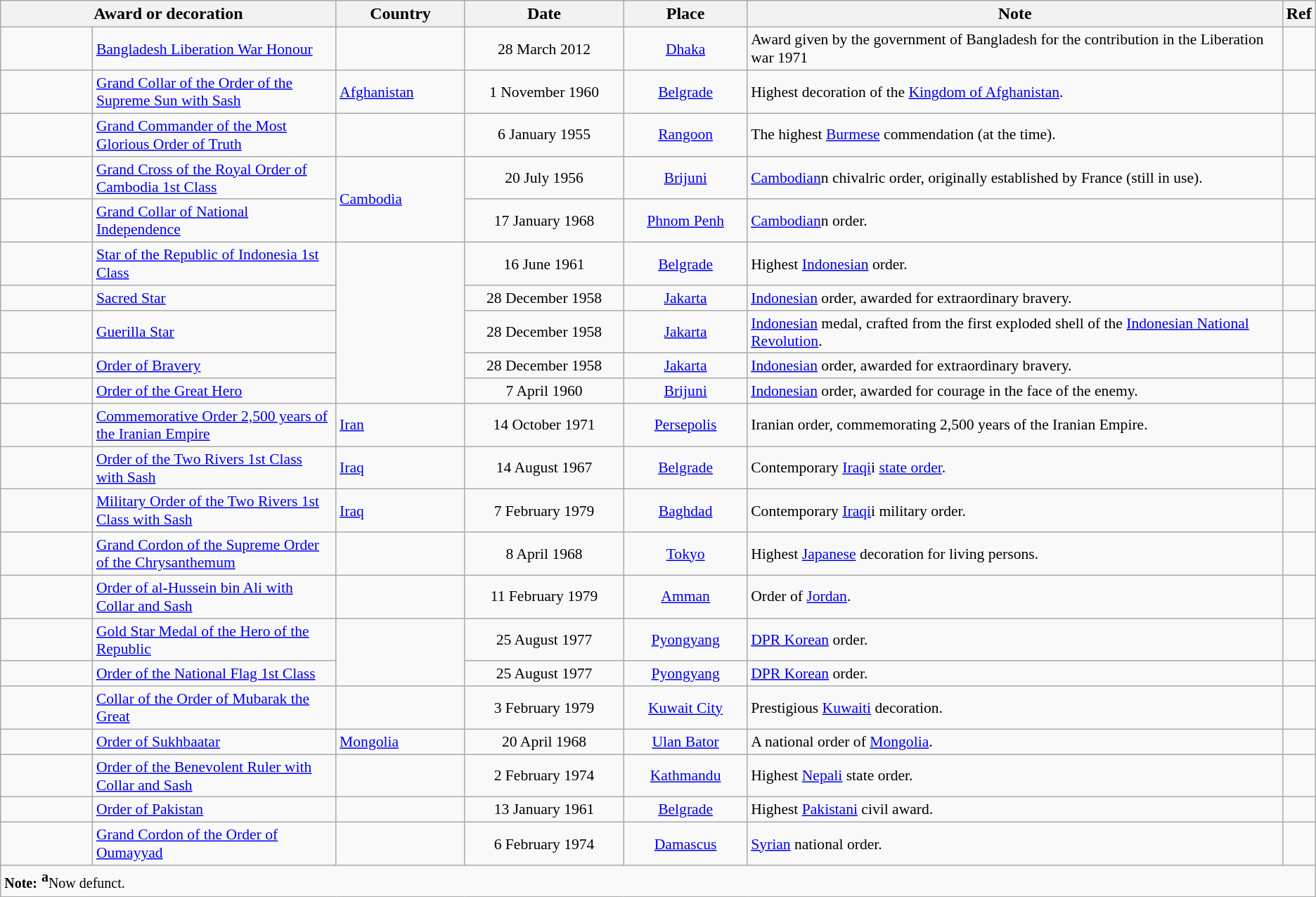<table class="wikitable" style="text-align:left;">
<tr ->
<th colspan=2 width="490px">Award or decoration</th>
<th width="110px">Country</th>
<th width="110px">Date</th>
<th width="110px">Place</th>
<th width="500px">Note</th>
<th>Ref</th>
</tr>
<tr>
<td></td>
<td style="font-size:90%;"><a href='#'>Bangladesh Liberation War Honour</a></td>
<td style="font-size:90%;"></td>
<td style="text-align:center; font-size:90%;">28 March 2012</td>
<td style="text-align:center; font-size:90%;"><a href='#'>Dhaka</a></td>
<td style="font-size:90%;">Award given by the government of Bangladesh for the contribution in the Liberation war 1971</td>
<td style="font-size:90%;"></td>
</tr>
<tr ->
<td width="80px"></td>
<td style="font-size:90%;"><a href='#'>Grand Collar of the Order of the Supreme Sun with Sash</a></td>
<td style="width:8em; font-size:90%;"> <a href='#'>Afghanistan</a></td>
<td align="center" style="width:10em; font-size:90%;">1 November 1960</td>
<td align="center" style="font-size:90%;"><a href='#'>Belgrade</a></td>
<td style="font-size:90%;">Highest decoration of the <a href='#'>Kingdom of Afghanistan</a>.</td>
<td style="font-size:90%;"></td>
</tr>
<tr ->
<td width="80px"></td>
<td style="font-size:90%;"><a href='#'>Grand Commander of the Most Glorious Order of Truth</a></td>
<td style="font-size:90%;"></td>
<td align="center" style="font-size:90%;">6 January 1955</td>
<td align="center" style="font-size:90%;"><a href='#'>Rangoon</a></td>
<td style="font-size:90%;">The highest <a href='#'>Burmese</a> commendation (at the time).</td>
<td style="font-size:90%;"></td>
</tr>
<tr>
<td></td>
<td style="font-size:90%;"><a href='#'>Grand Cross of the Royal Order of Cambodia 1st Class</a></td>
<td rowspan="2" style="font-size:90%;"> <a href='#'>Cambodia</a></td>
<td align="center" style="font-size:90%;">20 July 1956</td>
<td align="center" style="font-size:90%;"><a href='#'>Brijuni</a></td>
<td style="font-size:90%;"><a href='#'>Cambodian</a>n chivalric order, originally established by France (still in use).</td>
<td style="font-size:90%;"></td>
</tr>
<tr>
<td></td>
<td style="font-size:90%;"><a href='#'>Grand Collar of National Independence</a></td>
<td align="center" style="font-size:90%;">17 January 1968</td>
<td align="center" style="font-size:90%;"><a href='#'>Phnom Penh</a></td>
<td style="font-size:90%;"><a href='#'>Cambodian</a>n order.</td>
<td style="font-size:90%;"></td>
</tr>
<tr>
<td></td>
<td style="font-size:90%;"><a href='#'>Star of the Republic of Indonesia 1st Class</a></td>
<td rowspan="5" style="font-size:90%;"></td>
<td align="center" style="font-size:90%;">16 June 1961</td>
<td align="center" style="font-size:90%;"><a href='#'>Belgrade</a></td>
<td style="font-size:90%;">Highest <a href='#'>Indonesian</a> order.</td>
<td style="font-size:90%;"></td>
</tr>
<tr>
<td></td>
<td style="font-size:90%;"><a href='#'>Sacred Star</a></td>
<td align="center" style="font-size:90%;">28 December 1958</td>
<td align="center" style="font-size:90%;"><a href='#'>Jakarta</a></td>
<td style="font-size:90%;"><a href='#'>Indonesian</a> order, awarded for extraordinary bravery.</td>
<td style="font-size:90%;"></td>
</tr>
<tr>
<td></td>
<td style="font-size:90%;"><a href='#'>Guerilla Star</a></td>
<td align="center" style="font-size:90%;">28 December 1958</td>
<td align="center" style="font-size:90%;"><a href='#'>Jakarta</a></td>
<td style="font-size:90%;"><a href='#'>Indonesian</a> medal, crafted from the first exploded shell of the <a href='#'>Indonesian National Revolution</a>.</td>
<td style="font-size:90%;"></td>
</tr>
<tr>
<td></td>
<td style="font-size:90%;"><a href='#'>Order of Bravery</a></td>
<td align="center" style="font-size:90%;">28 December 1958</td>
<td align="center" style="font-size:90%;"><a href='#'>Jakarta</a></td>
<td style="font-size:90%;"><a href='#'>Indonesian</a> order, awarded for extraordinary bravery.</td>
<td style="font-size:90%;"></td>
</tr>
<tr>
<td></td>
<td style="font-size:90%;"><a href='#'>Order of the Great Hero</a></td>
<td align="center" style="font-size:90%;">7 April 1960</td>
<td align="center" style="font-size:90%;"><a href='#'>Brijuni</a></td>
<td style="font-size:90%;"><a href='#'>Indonesian</a> order, awarded for courage in the face of the enemy.</td>
<td style="font-size:90%;"></td>
</tr>
<tr>
<td></td>
<td style="font-size:90%;"><a href='#'>Commemorative Order 2,500 years of the Iranian Empire</a> </td>
<td style="font-size:90%;"> <a href='#'>Iran</a></td>
<td align="center" style="font-size:90%;">14 October 1971</td>
<td align="center" style="font-size:90%;"><a href='#'>Persepolis</a></td>
<td style="font-size:90%;">Iranian order, commemorating 2,500 years of the Iranian Empire.</td>
<td style="font-size:90%;"></td>
</tr>
<tr>
<td></td>
<td style="font-size:90%;"><a href='#'>Order of the Two Rivers 1st Class with Sash</a></td>
<td rowspan="1" style="font-size:90%;"> <a href='#'>Iraq</a></td>
<td align="center" style="font-size:90%;">14 August 1967</td>
<td align="center" style="font-size:90%;"><a href='#'>Belgrade</a></td>
<td style="font-size:90%;">Contemporary <a href='#'>Iraqi</a>i <a href='#'>state order</a>.</td>
<td style="font-size:90%;"></td>
</tr>
<tr>
<td></td>
<td style="font-size:90%;"><a href='#'>Military Order of the Two Rivers 1st Class with Sash</a></td>
<td rowspan="1" style="font-size:90%;"> <a href='#'>Iraq</a></td>
<td align="center" style="font-size:90%;">7 February 1979</td>
<td align="center" style="font-size:90%;"><a href='#'>Baghdad</a></td>
<td style="font-size:90%;">Contemporary <a href='#'>Iraqi</a>i military order.</td>
<td style="font-size:90%;"></td>
</tr>
<tr>
<td></td>
<td style="font-size:90%;"><a href='#'>Grand Cordon of the Supreme Order of the Chrysanthemum</a></td>
<td style="font-size:90%;"></td>
<td align="center" style="font-size:90%;">8 April 1968</td>
<td align="center" style="font-size:90%;"><a href='#'>Tokyo</a></td>
<td style="font-size:90%;">Highest <a href='#'>Japanese</a> decoration for living persons.</td>
<td style="font-size:90%;"></td>
</tr>
<tr>
<td></td>
<td style="font-size:90%;"><a href='#'>Order of al-Hussein bin Ali with Collar and Sash</a></td>
<td style="font-size:90%;"></td>
<td align="center" style="font-size:90%;">11 February 1979</td>
<td align="center" style="font-size:90%;"><a href='#'>Amman</a></td>
<td style="font-size:90%;">Order of <a href='#'>Jordan</a>.</td>
<td style="font-size:90%;"></td>
</tr>
<tr>
<td></td>
<td style="font-size:90%;"><a href='#'>Gold Star Medal of the Hero of the Republic</a></td>
<td rowspan="2" style="font-size:90%;"></td>
<td align="center" style="font-size:90%;">25 August 1977</td>
<td align="center" style="font-size:90%;"><a href='#'>Pyongyang</a></td>
<td style="font-size:90%;"><a href='#'>DPR Korean</a> order.</td>
<td style="font-size:90%;"></td>
</tr>
<tr>
<td></td>
<td style="font-size:90%;"><a href='#'>Order of the National Flag 1st Class</a></td>
<td align="center" style="font-size:90%;">25 August 1977</td>
<td align="center" style="font-size:90%;"><a href='#'>Pyongyang</a></td>
<td style="font-size:90%;"><a href='#'>DPR Korean</a> order.</td>
<td style="font-size:90%;"></td>
</tr>
<tr>
<td></td>
<td style="font-size:90%;"><a href='#'>Collar of the Order of Mubarak the Great</a></td>
<td style="font-size:90%;"></td>
<td align="center" style="font-size:90%;">3 February 1979</td>
<td align="center" style="font-size:90%;"><a href='#'>Kuwait City</a></td>
<td style="font-size:90%;">Prestigious <a href='#'>Kuwaiti</a> decoration.</td>
<td style="font-size:90%;"></td>
</tr>
<tr>
<td></td>
<td style="font-size:90%;"><a href='#'>Order of Sukhbaatar</a></td>
<td style="font-size:90%;"> <a href='#'>Mongolia</a></td>
<td align="center" style="font-size:90%;">20 April 1968</td>
<td align="center" style="font-size:90%;"><a href='#'>Ulan Bator</a></td>
<td style="font-size:90%;">A national order of <a href='#'>Mongolia</a>.</td>
<td style="font-size:90%;"></td>
</tr>
<tr>
<td></td>
<td style="font-size:90%;"><a href='#'>Order of the Benevolent Ruler with Collar and Sash</a></td>
<td style="font-size:90%;"></td>
<td align="center" style="font-size:90%;">2 February 1974</td>
<td align="center" style="font-size:90%;"><a href='#'>Kathmandu</a></td>
<td style="font-size:90%;">Highest <a href='#'>Nepali</a> state order.</td>
<td style="font-size:90%;"></td>
</tr>
<tr>
<td></td>
<td style="font-size:90%;"><a href='#'>Order of Pakistan</a></td>
<td style="font-size:90%;"></td>
<td align="center" style="font-size:90%;">13 January 1961</td>
<td align="center" style="font-size:90%;"><a href='#'>Belgrade</a></td>
<td style="font-size:90%;">Highest <a href='#'>Pakistani</a> civil award.</td>
<td style="font-size:90%;"></td>
</tr>
<tr>
<td></td>
<td style="font-size:90%;"><a href='#'>Grand Cordon of the Order of Oumayyad</a></td>
<td style="font-size:90%;"></td>
<td align="center" style="font-size:90%;">6 February 1974</td>
<td align="center" style="font-size:90%;"><a href='#'>Damascus</a></td>
<td style="font-size:90%;"><a href='#'>Syrian</a> national order.</td>
<td style="font-size:90%;"></td>
</tr>
<tr ->
<td align="left" colspan="7"><strong><small>Note:</small> <sup>a</sup></strong><small>Now defunct.</small></td>
</tr>
</table>
